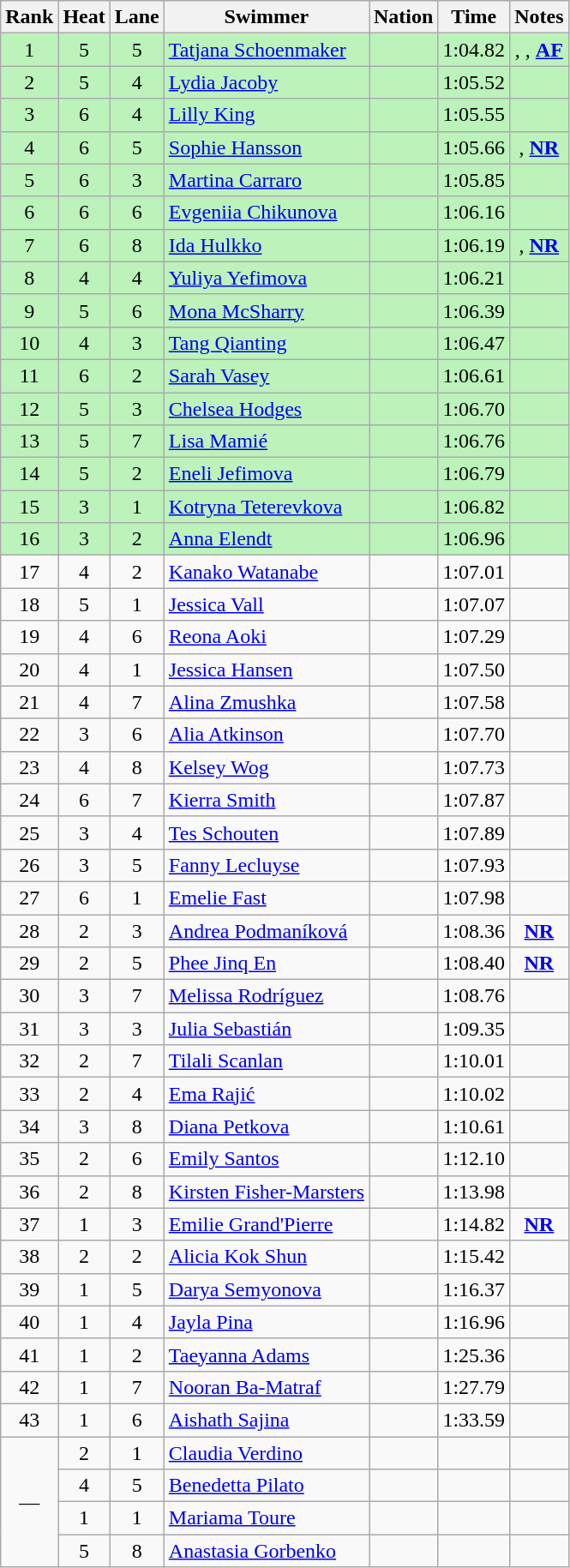<table class="wikitable sortable" style="text-align:center">
<tr>
<th>Rank</th>
<th>Heat</th>
<th>Lane</th>
<th>Swimmer</th>
<th>Nation</th>
<th>Time</th>
<th>Notes</th>
</tr>
<tr bgcolor=bbf3bb>
<td>1</td>
<td>5</td>
<td>5</td>
<td align=left><a href='#'>Tatjana Schoenmaker</a></td>
<td align=left></td>
<td>1:04.82</td>
<td>, , <strong><a href='#'>AF</a></strong></td>
</tr>
<tr bgcolor=bbf3bb>
<td>2</td>
<td>5</td>
<td>4</td>
<td align=left><a href='#'>Lydia Jacoby</a></td>
<td align=left></td>
<td>1:05.52</td>
<td></td>
</tr>
<tr bgcolor=bbf3bb>
<td>3</td>
<td>6</td>
<td>4</td>
<td align=left><a href='#'>Lilly King</a></td>
<td align=left></td>
<td>1:05.55</td>
<td></td>
</tr>
<tr bgcolor=bbf3bb>
<td>4</td>
<td>6</td>
<td>5</td>
<td align=left><a href='#'>Sophie Hansson</a></td>
<td align=left></td>
<td>1:05.66</td>
<td>, <strong><a href='#'>NR</a></strong></td>
</tr>
<tr bgcolor=bbf3bb>
<td>5</td>
<td>6</td>
<td>3</td>
<td align=left><a href='#'>Martina Carraro</a></td>
<td align=left></td>
<td>1:05.85</td>
<td></td>
</tr>
<tr bgcolor=bbf3bb>
<td>6</td>
<td>6</td>
<td>6</td>
<td align=left><a href='#'>Evgeniia Chikunova</a></td>
<td align=left></td>
<td>1:06.16</td>
<td></td>
</tr>
<tr bgcolor=bbf3bb>
<td>7</td>
<td>6</td>
<td>8</td>
<td align=left><a href='#'>Ida Hulkko</a></td>
<td align=left></td>
<td>1:06.19</td>
<td>, <strong><a href='#'>NR</a></strong></td>
</tr>
<tr bgcolor=bbf3bb>
<td>8</td>
<td>4</td>
<td>4</td>
<td align=left><a href='#'>Yuliya Yefimova</a></td>
<td align=left></td>
<td>1:06.21</td>
<td></td>
</tr>
<tr bgcolor=bbf3bb>
<td>9</td>
<td>5</td>
<td>6</td>
<td align=left><a href='#'>Mona McSharry</a></td>
<td align=left></td>
<td>1:06.39</td>
<td></td>
</tr>
<tr bgcolor=bbf3bb>
<td>10</td>
<td>4</td>
<td>3</td>
<td align=left><a href='#'>Tang Qianting</a></td>
<td align=left></td>
<td>1:06.47</td>
<td></td>
</tr>
<tr bgcolor=bbf3bb>
<td>11</td>
<td>6</td>
<td>2</td>
<td align=left><a href='#'>Sarah Vasey</a></td>
<td align=left></td>
<td>1:06.61</td>
<td></td>
</tr>
<tr bgcolor=bbf3bb>
<td>12</td>
<td>5</td>
<td>3</td>
<td align=left><a href='#'>Chelsea Hodges</a></td>
<td align=left></td>
<td>1:06.70</td>
<td></td>
</tr>
<tr bgcolor=bbf3bb>
<td>13</td>
<td>5</td>
<td>7</td>
<td align=left><a href='#'>Lisa Mamié</a></td>
<td align=left></td>
<td>1:06.76</td>
<td></td>
</tr>
<tr bgcolor=bbf3bb>
<td>14</td>
<td>5</td>
<td>2</td>
<td align=left><a href='#'>Eneli Jefimova</a></td>
<td align=left></td>
<td>1:06.79</td>
<td></td>
</tr>
<tr bgcolor=bbf3bb>
<td>15</td>
<td>3</td>
<td>1</td>
<td align=left><a href='#'>Kotryna Teterevkova</a></td>
<td align=left></td>
<td>1:06.82</td>
<td></td>
</tr>
<tr bgcolor=bbf3bb>
<td>16</td>
<td>3</td>
<td>2</td>
<td align=left><a href='#'>Anna Elendt</a></td>
<td align=left></td>
<td>1:06.96</td>
<td></td>
</tr>
<tr>
<td>17</td>
<td>4</td>
<td>2</td>
<td align=left><a href='#'>Kanako Watanabe</a></td>
<td align=left></td>
<td>1:07.01</td>
<td></td>
</tr>
<tr>
<td>18</td>
<td>5</td>
<td>1</td>
<td align=left><a href='#'>Jessica Vall</a></td>
<td align=left></td>
<td>1:07.07</td>
<td></td>
</tr>
<tr>
<td>19</td>
<td>4</td>
<td>6</td>
<td align=left><a href='#'>Reona Aoki</a></td>
<td align=left></td>
<td>1:07.29</td>
<td></td>
</tr>
<tr>
<td>20</td>
<td>4</td>
<td>1</td>
<td align=left><a href='#'>Jessica Hansen</a></td>
<td align=left></td>
<td>1:07.50</td>
<td></td>
</tr>
<tr>
<td>21</td>
<td>4</td>
<td>7</td>
<td align=left><a href='#'>Alina Zmushka</a></td>
<td align=left></td>
<td>1:07.58</td>
<td></td>
</tr>
<tr>
<td>22</td>
<td>3</td>
<td>6</td>
<td align=left><a href='#'>Alia Atkinson</a></td>
<td align=left></td>
<td>1:07.70</td>
<td></td>
</tr>
<tr>
<td>23</td>
<td>4</td>
<td>8</td>
<td align=left><a href='#'>Kelsey Wog</a></td>
<td align=left></td>
<td>1:07.73</td>
<td></td>
</tr>
<tr>
<td>24</td>
<td>6</td>
<td>7</td>
<td align=left><a href='#'>Kierra Smith</a></td>
<td align=left></td>
<td>1:07.87</td>
<td></td>
</tr>
<tr>
<td>25</td>
<td>3</td>
<td>4</td>
<td align=left><a href='#'>Tes Schouten</a></td>
<td align=left></td>
<td>1:07.89</td>
<td></td>
</tr>
<tr>
<td>26</td>
<td>3</td>
<td>5</td>
<td align=left><a href='#'>Fanny Lecluyse</a></td>
<td align=left></td>
<td>1:07.93</td>
<td></td>
</tr>
<tr>
<td>27</td>
<td>6</td>
<td>1</td>
<td align=left><a href='#'>Emelie Fast</a></td>
<td align=left></td>
<td>1:07.98</td>
<td></td>
</tr>
<tr>
<td>28</td>
<td>2</td>
<td>3</td>
<td align=left><a href='#'>Andrea Podmaníková</a></td>
<td align=left></td>
<td>1:08.36</td>
<td><strong><a href='#'>NR</a></strong></td>
</tr>
<tr>
<td>29</td>
<td>2</td>
<td>5</td>
<td align=left><a href='#'>Phee Jinq En</a></td>
<td align=left></td>
<td>1:08.40</td>
<td><strong><a href='#'>NR</a></strong></td>
</tr>
<tr>
<td>30</td>
<td>3</td>
<td>7</td>
<td align=left><a href='#'>Melissa Rodríguez</a></td>
<td align=left></td>
<td>1:08.76</td>
<td></td>
</tr>
<tr>
<td>31</td>
<td>3</td>
<td>3</td>
<td align=left><a href='#'>Julia Sebastián</a></td>
<td align=left></td>
<td>1:09.35</td>
<td></td>
</tr>
<tr>
<td>32</td>
<td>2</td>
<td>7</td>
<td align=left><a href='#'>Tilali Scanlan</a></td>
<td align=left></td>
<td>1:10.01</td>
<td></td>
</tr>
<tr>
<td>33</td>
<td>2</td>
<td>4</td>
<td align=left><a href='#'>Ema Rajić</a></td>
<td align=left></td>
<td>1:10.02</td>
<td></td>
</tr>
<tr>
<td>34</td>
<td>3</td>
<td>8</td>
<td align=left><a href='#'>Diana Petkova</a></td>
<td align=left></td>
<td>1:10.61</td>
<td></td>
</tr>
<tr>
<td>35</td>
<td>2</td>
<td>6</td>
<td align=left><a href='#'>Emily Santos</a></td>
<td align=left></td>
<td>1:12.10</td>
<td></td>
</tr>
<tr>
<td>36</td>
<td>2</td>
<td>8</td>
<td align=left><a href='#'>Kirsten Fisher-Marsters</a></td>
<td align=left></td>
<td>1:13.98</td>
<td></td>
</tr>
<tr>
<td>37</td>
<td>1</td>
<td>3</td>
<td align=left><a href='#'>Emilie Grand'Pierre</a></td>
<td align=left></td>
<td>1:14.82</td>
<td><strong><a href='#'>NR</a></strong></td>
</tr>
<tr>
<td>38</td>
<td>2</td>
<td>2</td>
<td align=left><a href='#'>Alicia Kok Shun</a></td>
<td align=left></td>
<td>1:15.42</td>
<td></td>
</tr>
<tr>
<td>39</td>
<td>1</td>
<td>5</td>
<td align=left><a href='#'>Darya Semyonova</a></td>
<td align=left></td>
<td>1:16.37</td>
<td></td>
</tr>
<tr>
<td>40</td>
<td>1</td>
<td>4</td>
<td align=left><a href='#'>Jayla Pina</a></td>
<td align=left></td>
<td>1:16.96</td>
<td></td>
</tr>
<tr>
<td>41</td>
<td>1</td>
<td>2</td>
<td align=left><a href='#'>Taeyanna Adams</a></td>
<td align=left></td>
<td>1:25.36</td>
<td></td>
</tr>
<tr>
<td>42</td>
<td>1</td>
<td>7</td>
<td align=left><a href='#'>Nooran Ba-Matraf</a></td>
<td align=left></td>
<td>1:27.79</td>
<td></td>
</tr>
<tr>
<td>43</td>
<td>1</td>
<td>6</td>
<td align=left><a href='#'>Aishath Sajina</a></td>
<td align=left></td>
<td>1:33.59</td>
<td></td>
</tr>
<tr>
<td rowspan=4 data-sort-value=44>—</td>
<td>2</td>
<td>1</td>
<td align=left><a href='#'>Claudia Verdino</a></td>
<td align=left></td>
<td data-sort-value=8:88.88></td>
<td></td>
</tr>
<tr>
<td>4</td>
<td>5</td>
<td align=left><a href='#'>Benedetta Pilato</a></td>
<td align=left></td>
<td data-sort-value=8:88.88></td>
<td></td>
</tr>
<tr>
<td>1</td>
<td>1</td>
<td align=left><a href='#'>Mariama Toure</a></td>
<td align=left></td>
<td data-sort-value=9:99.99></td>
<td></td>
</tr>
<tr>
<td>5</td>
<td>8</td>
<td align=left><a href='#'>Anastasia Gorbenko</a></td>
<td align=left></td>
<td data-sort-value=9:99.99></td>
<td></td>
</tr>
</table>
